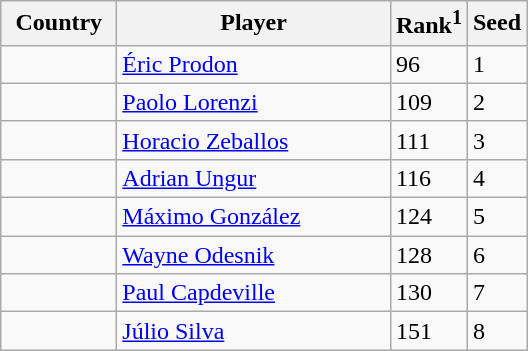<table class="sortable wikitable">
<tr>
<th width="70">Country</th>
<th width="175">Player</th>
<th>Rank<sup>1</sup></th>
<th>Seed</th>
</tr>
<tr>
<td></td>
<td><a href='#'>Éric Prodon</a></td>
<td>96</td>
<td>1</td>
</tr>
<tr>
<td></td>
<td><a href='#'>Paolo Lorenzi</a></td>
<td>109</td>
<td>2</td>
</tr>
<tr>
<td></td>
<td><a href='#'>Horacio Zeballos</a></td>
<td>111</td>
<td>3</td>
</tr>
<tr>
<td></td>
<td><a href='#'>Adrian Ungur</a></td>
<td>116</td>
<td>4</td>
</tr>
<tr>
<td></td>
<td><a href='#'>Máximo González</a></td>
<td>124</td>
<td>5</td>
</tr>
<tr>
<td></td>
<td><a href='#'>Wayne Odesnik</a></td>
<td>128</td>
<td>6</td>
</tr>
<tr>
<td></td>
<td><a href='#'>Paul Capdeville</a></td>
<td>130</td>
<td>7</td>
</tr>
<tr>
<td></td>
<td><a href='#'>Júlio Silva</a></td>
<td>151</td>
<td>8</td>
</tr>
</table>
